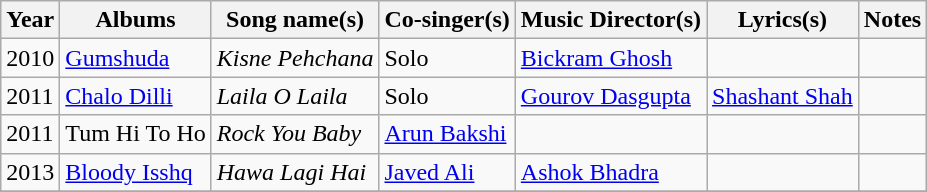<table class="wikitable sortable">
<tr>
<th>Year</th>
<th>Albums</th>
<th>Song name(s)</th>
<th>Co-singer(s)</th>
<th>Music Director(s)</th>
<th>Lyrics(s)</th>
<th>Notes</th>
</tr>
<tr>
<td>2010</td>
<td><a href='#'>Gumshuda</a></td>
<td><em>Kisne Pehchana</em></td>
<td>Solo</td>
<td><a href='#'>Bickram Ghosh</a></td>
<td></td>
<td></td>
</tr>
<tr>
<td>2011</td>
<td><a href='#'>Chalo Dilli</a></td>
<td><em>Laila O Laila</em></td>
<td>Solo</td>
<td><a href='#'>Gourov Dasgupta</a></td>
<td><a href='#'>Shashant Shah</a></td>
<td></td>
</tr>
<tr>
<td>2011</td>
<td>Tum Hi To Ho</td>
<td><em>Rock You Baby</em></td>
<td><a href='#'>Arun Bakshi</a></td>
<td></td>
<td></td>
<td></td>
</tr>
<tr>
<td>2013</td>
<td><a href='#'>Bloody Isshq</a></td>
<td><em>Hawa Lagi Hai</em></td>
<td><a href='#'>Javed Ali</a></td>
<td><a href='#'>Ashok Bhadra</a></td>
<td></td>
<td></td>
</tr>
<tr>
</tr>
</table>
